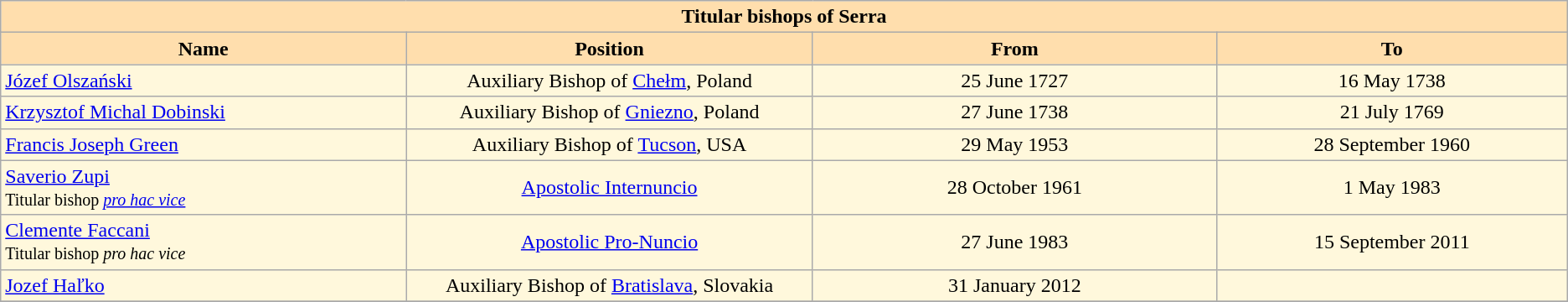<table class="wikitable">
<tr>
<td style="background:#FFDEAD" align="center" colspan="5"><strong>Titular bishops of Serra</strong></td>
</tr>
<tr>
<th width="350" style="background:#FFDEAD"><strong>Name</strong></th>
<th width="350" style="background:#FFDEAD"><strong>Position</strong></th>
<th width="350" style="background:#FFDEAD"><strong>From</strong></th>
<th width="300" style="background:#FFDEAD"><strong>To</strong></th>
</tr>
<tr>
<td style="background:#FFF8DC;"><a href='#'>Józef Olszański</a></td>
<td style="background:#FFF8DC;" align="center">Auxiliary Bishop of <a href='#'>Chełm</a>, Poland</td>
<td style="background:#FFF8DC;" align="center">25 June 1727</td>
<td style="background:#FFF8DC;" align="center">16 May 1738</td>
</tr>
<tr>
<td style="background:#FFF8DC;"><a href='#'>Krzysztof Michal Dobinski</a></td>
<td style="background:#FFF8DC;" align="center">Auxiliary Bishop of <a href='#'>Gniezno</a>, Poland</td>
<td style="background:#FFF8DC;" align="center">27 June 1738</td>
<td style="background:#FFF8DC;" align="center">21 July 1769</td>
</tr>
<tr>
<td style="background:#FFF8DC;"><a href='#'>Francis Joseph Green</a></td>
<td style="background:#FFF8DC;" align="center">Auxiliary Bishop of <a href='#'>Tucson</a>, USA</td>
<td style="background:#FFF8DC;" align="center">29 May 1953</td>
<td style="background:#FFF8DC;" align="center">28 September 1960</td>
</tr>
<tr>
<td style="background:#FFF8DC;"><a href='#'>Saverio Zupi</a><br><small>Titular bishop <em><a href='#'>pro hac vice</a></em></small></td>
<td style="background:#FFF8DC;" align="center"><a href='#'>Apostolic Internuncio</a></td>
<td style="background:#FFF8DC;" align="center">28 October 1961</td>
<td style="background:#FFF8DC;" align="center">1 May 1983</td>
</tr>
<tr>
<td style="background:#FFF8DC;"><a href='#'>Clemente Faccani</a><br><small>Titular bishop <em>pro hac vice</em></small></td>
<td style="background:#FFF8DC;" align="center"><a href='#'>Apostolic Pro-Nuncio</a></td>
<td style="background:#FFF8DC;" align="center">27 June 1983</td>
<td style="background:#FFF8DC;" align="center">15 September 2011</td>
</tr>
<tr>
<td style="background:#FFF8DC;"><a href='#'>Jozef Haľko</a></td>
<td style="background:#FFF8DC;" align="center">Auxiliary Bishop of <a href='#'>Bratislava</a>, Slovakia</td>
<td style="background:#FFF8DC;" align="center">31 January 2012</td>
<td style="background:#FFF8DC;" align="center"></td>
</tr>
<tr>
</tr>
</table>
